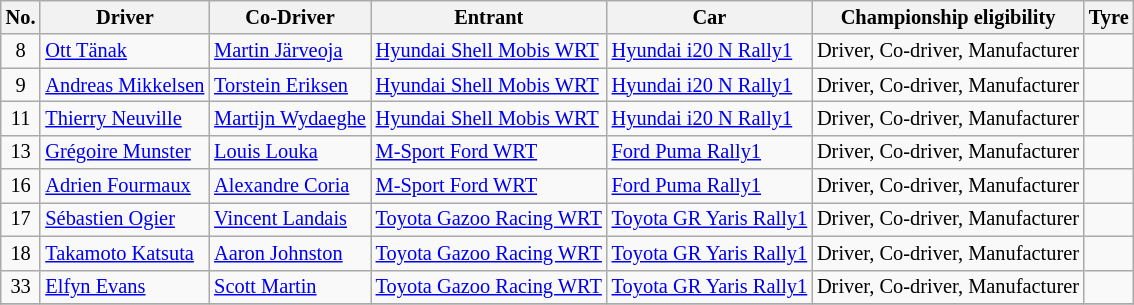<table class="wikitable" style="font-size: 85%;">
<tr>
<th>No.</th>
<th>Driver</th>
<th>Co-Driver</th>
<th>Entrant</th>
<th>Car</th>
<th>Championship eligibility</th>
<th>Tyre</th>
</tr>
<tr>
<td align="center">8</td>
<td> <a href='#'>Ott Tänak</a></td>
<td> <a href='#'>Martin Järveoja</a></td>
<td> <a href='#'>Hyundai Shell Mobis WRT</a></td>
<td><a href='#'>Hyundai i20 N Rally1</a></td>
<td>Driver, Co-driver, Manufacturer</td>
<td align="center"></td>
</tr>
<tr>
<td align="center">9</td>
<td> <a href='#'>Andreas Mikkelsen</a></td>
<td> <a href='#'>Torstein Eriksen</a></td>
<td> <a href='#'>Hyundai Shell Mobis WRT</a></td>
<td><a href='#'>Hyundai i20 N Rally1</a></td>
<td>Driver, Co-driver, Manufacturer</td>
<td align="center"></td>
</tr>
<tr>
<td align="center">11</td>
<td> <a href='#'>Thierry Neuville</a></td>
<td> <a href='#'>Martijn Wydaeghe</a></td>
<td> <a href='#'>Hyundai Shell Mobis WRT</a></td>
<td><a href='#'>Hyundai i20 N Rally1</a></td>
<td>Driver, Co-driver, Manufacturer</td>
<td align="center"></td>
</tr>
<tr>
<td align="center">13</td>
<td> <a href='#'>Grégoire Munster</a></td>
<td> <a href='#'>Louis Louka</a></td>
<td> <a href='#'>M-Sport Ford WRT</a></td>
<td><a href='#'>Ford Puma Rally1</a></td>
<td>Driver, Co-driver, Manufacturer</td>
<td align="center"></td>
</tr>
<tr>
<td align="center">16</td>
<td> <a href='#'>Adrien Fourmaux</a></td>
<td> <a href='#'>Alexandre Coria</a></td>
<td> <a href='#'>M-Sport Ford WRT</a></td>
<td><a href='#'>Ford Puma Rally1</a></td>
<td>Driver, Co-driver, Manufacturer</td>
<td align="center"></td>
</tr>
<tr>
<td align="center">17</td>
<td> <a href='#'>Sébastien Ogier</a></td>
<td> <a href='#'>Vincent Landais</a></td>
<td> <a href='#'>Toyota Gazoo Racing WRT</a></td>
<td><a href='#'>Toyota GR Yaris Rally1</a></td>
<td>Driver, Co-driver, Manufacturer</td>
<td align="center"></td>
</tr>
<tr>
<td align="center">18</td>
<td> <a href='#'>Takamoto Katsuta</a></td>
<td> <a href='#'>Aaron Johnston</a></td>
<td> <a href='#'>Toyota Gazoo Racing WRT</a></td>
<td><a href='#'>Toyota GR Yaris Rally1</a></td>
<td>Driver, Co-driver, Manufacturer</td>
<td align="center"></td>
</tr>
<tr>
<td align="center">33</td>
<td> <a href='#'>Elfyn Evans</a></td>
<td> <a href='#'>Scott Martin</a></td>
<td> <a href='#'>Toyota Gazoo Racing WRT</a></td>
<td><a href='#'>Toyota GR Yaris Rally1</a></td>
<td>Driver, Co-driver, Manufacturer</td>
<td align="center"></td>
</tr>
<tr>
</tr>
</table>
